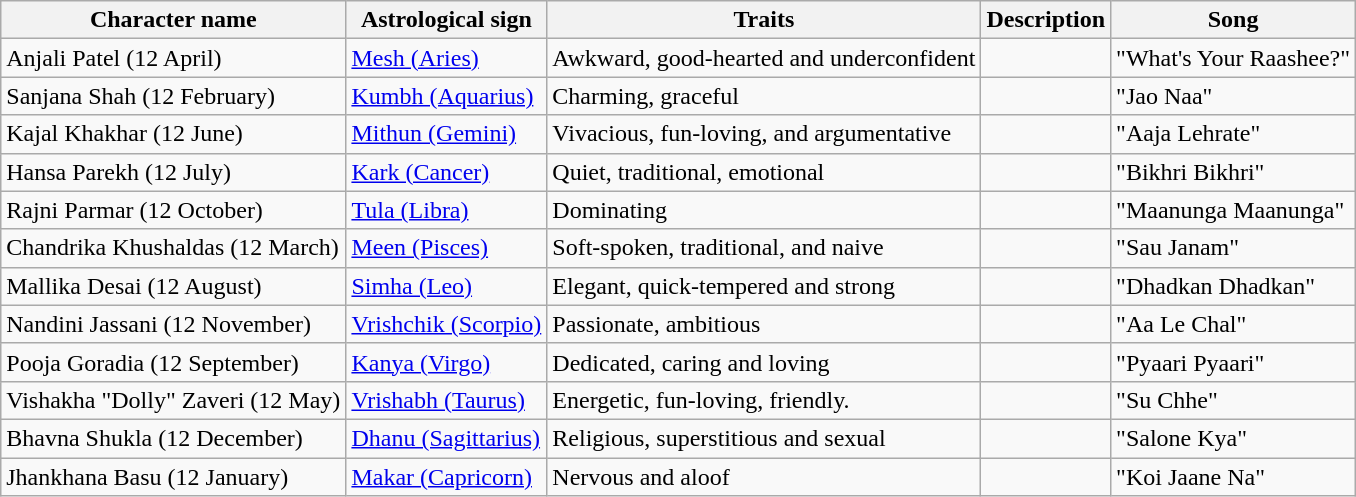<table class="wikitable plainrowheaders sortable">
<tr>
<th scope="col">Character name</th>
<th scope="col">Astrological sign</th>
<th scope="col">Traits</th>
<th scope="col">Description</th>
<th scope="col">Song</th>
</tr>
<tr>
<td>Anjali Patel (12 April)</td>
<td><a href='#'>Mesh (Aries)</a></td>
<td>Awkward, good-hearted and underconfident</td>
<td></td>
<td>"What's Your Raashee?"</td>
</tr>
<tr>
<td>Sanjana Shah (12 February)</td>
<td><a href='#'>Kumbh (Aquarius)</a></td>
<td>Charming, graceful</td>
<td></td>
<td>"Jao Naa"</td>
</tr>
<tr>
<td>Kajal Khakhar (12 June)</td>
<td><a href='#'>Mithun (Gemini)</a></td>
<td>Vivacious, fun-loving, and argumentative</td>
<td></td>
<td>"Aaja Lehrate"</td>
</tr>
<tr>
<td>Hansa Parekh (12 July)</td>
<td><a href='#'>Kark (Cancer)</a></td>
<td>Quiet, traditional, emotional</td>
<td></td>
<td>"Bikhri Bikhri"</td>
</tr>
<tr>
<td>Rajni Parmar (12 October)</td>
<td><a href='#'>Tula (Libra)</a></td>
<td>Dominating</td>
<td></td>
<td>"Maanunga Maanunga"</td>
</tr>
<tr>
<td>Chandrika Khushaldas (12 March)</td>
<td><a href='#'>Meen (Pisces)</a></td>
<td>Soft-spoken, traditional, and naive</td>
<td></td>
<td>"Sau Janam"</td>
</tr>
<tr>
<td>Mallika Desai (12 August)</td>
<td><a href='#'>Simha (Leo)</a></td>
<td>Elegant, quick-tempered and strong</td>
<td></td>
<td>"Dhadkan Dhadkan"</td>
</tr>
<tr>
<td>Nandini Jassani (12 November)</td>
<td><a href='#'>Vrishchik (Scorpio)</a></td>
<td>Passionate, ambitious</td>
<td></td>
<td>"Aa Le Chal"</td>
</tr>
<tr>
<td>Pooja Goradia (12 September)</td>
<td><a href='#'>Kanya (Virgo)</a></td>
<td>Dedicated, caring and loving</td>
<td></td>
<td>"Pyaari Pyaari"</td>
</tr>
<tr>
<td>Vishakha "Dolly" Zaveri (12 May)</td>
<td><a href='#'>Vrishabh (Taurus)</a></td>
<td>Energetic, fun-loving, friendly.</td>
<td></td>
<td>"Su Chhe"</td>
</tr>
<tr>
<td>Bhavna Shukla (12 December)</td>
<td><a href='#'>Dhanu (Sagittarius)</a></td>
<td>Religious, superstitious and sexual</td>
<td></td>
<td>"Salone Kya"</td>
</tr>
<tr>
<td>Jhankhana Basu (12 January)</td>
<td><a href='#'>Makar (Capricorn)</a></td>
<td>Nervous and aloof</td>
<td></td>
<td>"Koi Jaane Na"</td>
</tr>
</table>
